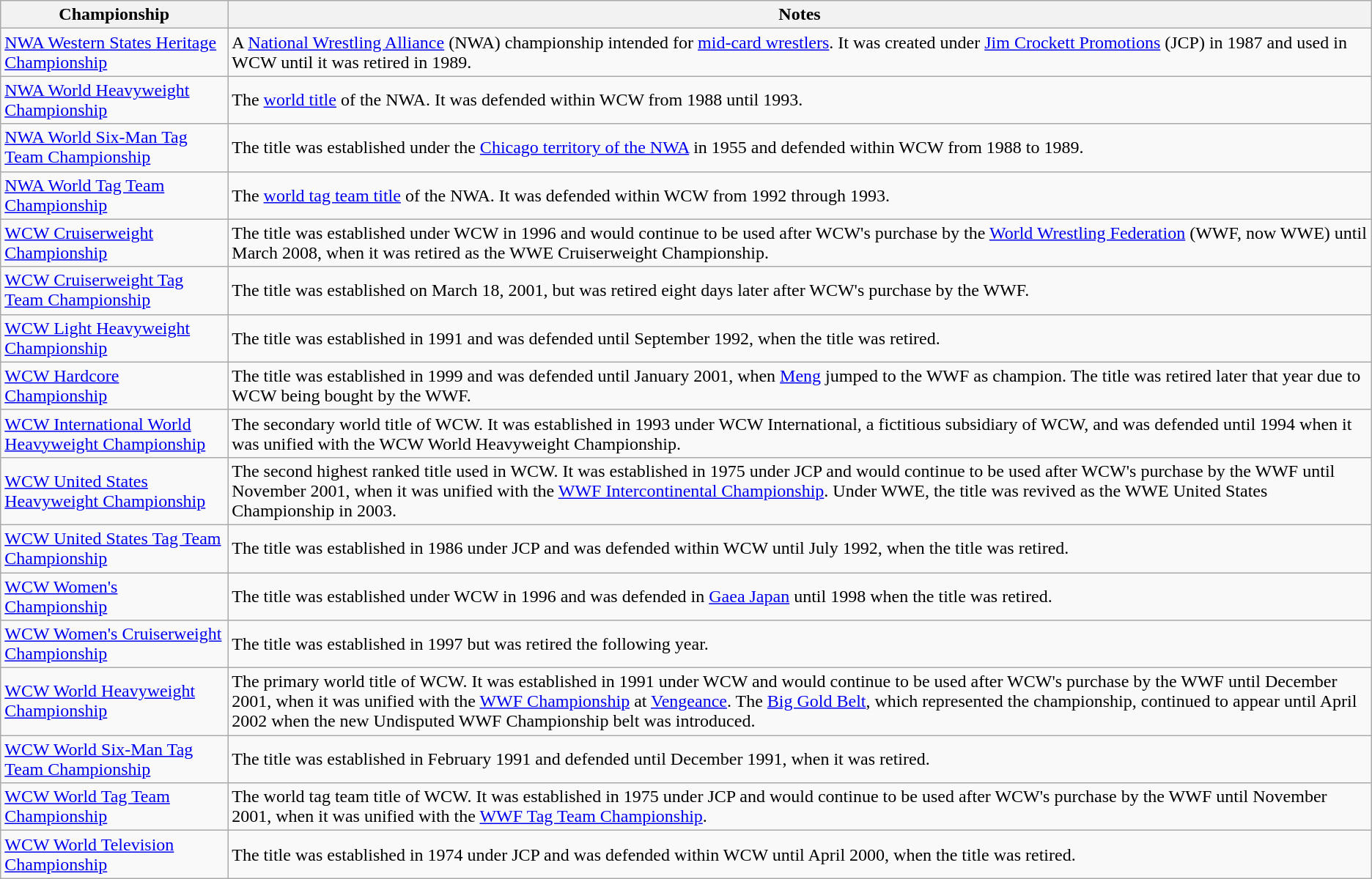<table class="wikitable">
<tr>
<th>Championship</th>
<th>Notes</th>
</tr>
<tr>
<td><a href='#'>NWA Western States Heritage Championship</a></td>
<td>A <a href='#'>National Wrestling Alliance</a> (NWA) championship intended for <a href='#'>mid-card wrestlers</a>. It was created under <a href='#'>Jim Crockett Promotions</a> (JCP) in 1987 and used in WCW until it was retired in 1989.</td>
</tr>
<tr>
<td><a href='#'>NWA World Heavyweight Championship</a></td>
<td>The <a href='#'>world title</a> of the NWA. It was defended within WCW from 1988 until 1993.</td>
</tr>
<tr>
<td><a href='#'>NWA World Six-Man Tag Team Championship</a></td>
<td>The title was established under the <a href='#'>Chicago territory of the NWA</a> in 1955 and defended within WCW from 1988 to 1989.</td>
</tr>
<tr>
<td><a href='#'>NWA World Tag Team Championship</a></td>
<td>The <a href='#'>world tag team title</a> of the NWA. It was defended within WCW from 1992 through 1993.</td>
</tr>
<tr>
<td><a href='#'>WCW Cruiserweight Championship</a></td>
<td>The title was established under WCW in 1996 and would continue to be used after WCW's purchase by the <a href='#'>World Wrestling Federation</a> (WWF, now WWE) until March 2008, when it was retired as the WWE Cruiserweight Championship.</td>
</tr>
<tr>
<td><a href='#'>WCW Cruiserweight Tag Team Championship</a></td>
<td>The title was established on March 18, 2001, but was retired eight days later after WCW's purchase by the WWF.</td>
</tr>
<tr>
<td><a href='#'>WCW Light Heavyweight Championship</a></td>
<td>The title was established in 1991 and was defended until September 1992, when the title was retired.</td>
</tr>
<tr>
<td><a href='#'>WCW Hardcore Championship</a></td>
<td>The title was established in 1999 and was defended until January 2001, when <a href='#'>Meng</a> jumped to the WWF as champion. The title was retired later that year due to WCW being bought by the WWF.</td>
</tr>
<tr>
<td><a href='#'>WCW International World Heavyweight Championship</a></td>
<td>The secondary world title of WCW. It was established in 1993 under WCW International, a fictitious subsidiary of WCW, and was defended until 1994 when it was unified with the WCW World Heavyweight Championship.</td>
</tr>
<tr>
<td><a href='#'>WCW United States Heavyweight Championship</a></td>
<td>The second highest ranked title used in WCW. It was established in 1975 under JCP and would continue to be used after WCW's purchase by the WWF until November 2001, when it was unified with the <a href='#'>WWF Intercontinental Championship</a>. Under WWE, the title was revived as the WWE United States Championship in 2003.</td>
</tr>
<tr>
<td><a href='#'>WCW United States Tag Team Championship</a></td>
<td>The title was established in 1986 under JCP and was defended within WCW until July 1992, when the title was retired.</td>
</tr>
<tr>
<td><a href='#'>WCW Women's Championship</a></td>
<td>The title was established under WCW in 1996 and was defended in <a href='#'>Gaea Japan</a> until 1998 when the title was retired.</td>
</tr>
<tr>
<td><a href='#'>WCW Women's Cruiserweight Championship</a></td>
<td>The title was established in 1997 but was retired the following year.</td>
</tr>
<tr>
<td><a href='#'>WCW World Heavyweight Championship</a></td>
<td>The primary world title of WCW. It was established in 1991 under WCW and would continue to be used after WCW's purchase by the WWF until December 2001, when it was unified with the <a href='#'>WWF Championship</a> at <a href='#'>Vengeance</a>. The <a href='#'>Big Gold Belt</a>, which represented the championship, continued to appear until April 2002 when the new Undisputed WWF Championship belt was introduced.</td>
</tr>
<tr>
<td><a href='#'>WCW World Six-Man Tag Team Championship</a></td>
<td>The title was established in February 1991 and defended until December 1991, when it was retired.</td>
</tr>
<tr>
<td><a href='#'>WCW World Tag Team Championship</a></td>
<td>The world tag team title of WCW. It was established in 1975 under JCP and would continue to be used after WCW's purchase by the WWF until November 2001, when it was unified with the <a href='#'>WWF Tag Team Championship</a>.</td>
</tr>
<tr>
<td><a href='#'>WCW World Television Championship</a></td>
<td>The title was established in 1974 under JCP and was defended within WCW until April 2000, when the title was retired.</td>
</tr>
</table>
